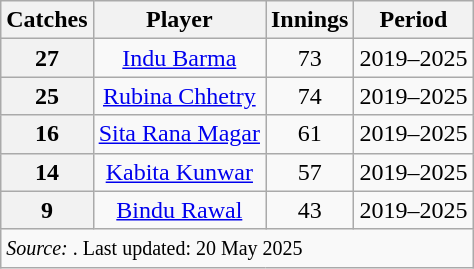<table class="wikitable" style="text-align: center;">
<tr>
<th>Catches</th>
<th>Player</th>
<th>Innings</th>
<th>Period</th>
</tr>
<tr>
<th>27</th>
<td><a href='#'>Indu Barma</a></td>
<td>73</td>
<td>2019–2025</td>
</tr>
<tr>
<th>25</th>
<td><a href='#'>Rubina Chhetry</a></td>
<td>74</td>
<td>2019–2025</td>
</tr>
<tr>
<th>16</th>
<td><a href='#'>Sita Rana Magar</a></td>
<td>61</td>
<td>2019–2025</td>
</tr>
<tr>
<th>14</th>
<td><a href='#'>Kabita Kunwar</a></td>
<td>57</td>
<td>2019–2025</td>
</tr>
<tr>
<th>9</th>
<td><a href='#'>Bindu Rawal</a></td>
<td>43</td>
<td>2019–2025</td>
</tr>
<tr>
<td colspan="4" style="text-align:left;"><small><em>Source: </em>. Last updated: 20 May 2025</small></td>
</tr>
</table>
